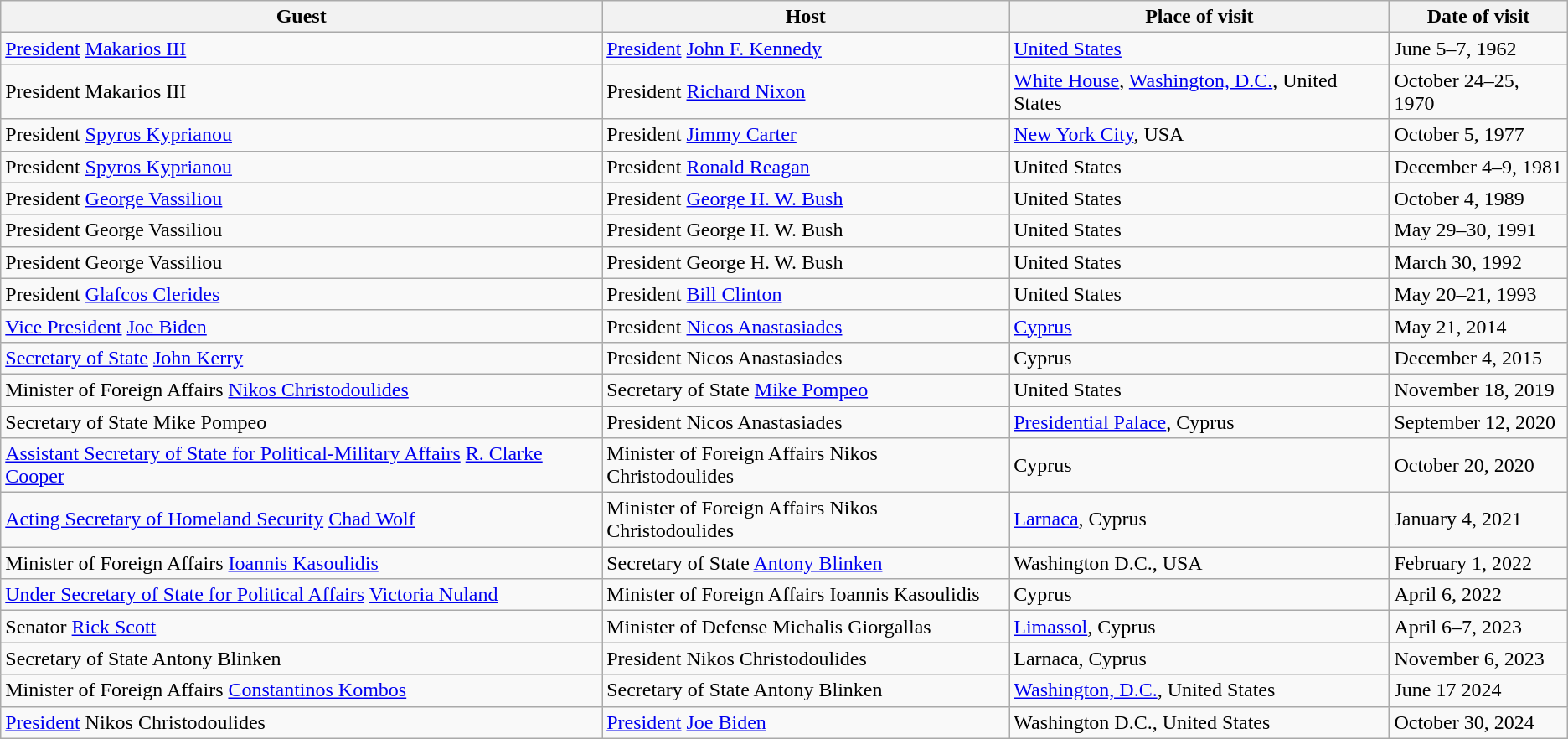<table class="wikitable" border="1">
<tr>
<th>Guest</th>
<th>Host</th>
<th>Place of visit</th>
<th>Date of visit</th>
</tr>
<tr>
<td><a href='#'>President</a> <a href='#'>Makarios III</a></td>
<td><a href='#'>President</a> <a href='#'>John F. Kennedy</a></td>
<td><a href='#'>United States</a></td>
<td>June 5–7, 1962</td>
</tr>
<tr>
<td>President Makarios III</td>
<td>President <a href='#'>Richard Nixon</a></td>
<td><a href='#'>White House</a>, <a href='#'>Washington, D.C.</a>, United States</td>
<td>October 24–25, 1970</td>
</tr>
<tr>
<td>President <a href='#'>Spyros Kyprianou</a></td>
<td>President <a href='#'>Jimmy Carter</a></td>
<td><a href='#'>New York City</a>, USA</td>
<td>October 5, 1977</td>
</tr>
<tr>
<td>President <a href='#'>Spyros Kyprianou</a></td>
<td>President <a href='#'>Ronald Reagan</a></td>
<td>United States</td>
<td>December 4–9, 1981</td>
</tr>
<tr>
<td>President <a href='#'>George Vassiliou</a></td>
<td>President <a href='#'>George H. W. Bush</a></td>
<td>United States</td>
<td>October 4, 1989</td>
</tr>
<tr>
<td>President George Vassiliou</td>
<td>President George H. W. Bush</td>
<td>United States</td>
<td>May 29–30, 1991</td>
</tr>
<tr>
<td>President George Vassiliou</td>
<td>President George H. W. Bush</td>
<td>United States</td>
<td>March 30, 1992</td>
</tr>
<tr>
<td>President <a href='#'>Glafcos Clerides</a></td>
<td>President <a href='#'>Bill Clinton</a></td>
<td>United States</td>
<td>May 20–21, 1993</td>
</tr>
<tr>
<td><a href='#'>Vice President</a> <a href='#'>Joe Biden</a></td>
<td>President <a href='#'>Nicos Anastasiades</a></td>
<td><a href='#'>Cyprus</a></td>
<td>May 21, 2014</td>
</tr>
<tr>
<td><a href='#'>Secretary of State</a> <a href='#'>John Kerry</a></td>
<td>President Nicos Anastasiades</td>
<td>Cyprus</td>
<td>December 4, 2015</td>
</tr>
<tr>
<td>Minister of Foreign Affairs <a href='#'>Nikos Christodoulides</a></td>
<td>Secretary of State <a href='#'>Mike Pompeo</a></td>
<td>United States</td>
<td>November 18, 2019</td>
</tr>
<tr>
<td>Secretary of State Mike Pompeo</td>
<td>President Nicos Anastasiades</td>
<td><a href='#'>Presidential Palace</a>, Cyprus</td>
<td>September 12, 2020</td>
</tr>
<tr>
<td><a href='#'>Assistant Secretary of State for Political-Military Affairs</a> <a href='#'>R. Clarke Cooper</a></td>
<td>Minister of Foreign Affairs Nikos Christodoulides</td>
<td>Cyprus</td>
<td>October 20, 2020</td>
</tr>
<tr>
<td><a href='#'>Acting Secretary of Homeland Security</a> <a href='#'>Chad Wolf</a></td>
<td>Minister of Foreign Affairs Nikos Christodoulides</td>
<td><a href='#'>Larnaca</a>, Cyprus</td>
<td>January 4, 2021</td>
</tr>
<tr>
<td>Minister of Foreign Affairs <a href='#'>Ioannis Kasoulidis</a></td>
<td>Secretary of State <a href='#'>Antony Blinken</a></td>
<td>Washington D.C., USA</td>
<td>February 1, 2022</td>
</tr>
<tr>
<td><a href='#'>Under Secretary of State for Political Affairs</a> <a href='#'>Victoria Nuland</a></td>
<td>Minister of Foreign Affairs Ioannis Kasoulidis</td>
<td>Cyprus</td>
<td>April 6, 2022</td>
</tr>
<tr>
<td>Senator <a href='#'>Rick Scott</a></td>
<td>Minister of Defense Michalis Giorgallas</td>
<td><a href='#'>Limassol</a>, Cyprus</td>
<td>April 6–7, 2023</td>
</tr>
<tr>
<td>Secretary of State Antony Blinken</td>
<td>President Nikos Christodoulides</td>
<td>Larnaca, Cyprus</td>
<td>November 6, 2023</td>
</tr>
<tr>
<td>Minister of Foreign Affairs <a href='#'>Constantinos Kombos</a></td>
<td>Secretary of State Antony Blinken</td>
<td><a href='#'>Washington, D.C.</a>, United States</td>
<td>June 17 2024 </td>
</tr>
<tr>
<td><a href='#'>President</a> Nikos Christodoulides</td>
<td><a href='#'>President</a> <a href='#'>Joe Biden</a></td>
<td>Washington D.C., United States</td>
<td>October 30, 2024</td>
</tr>
</table>
